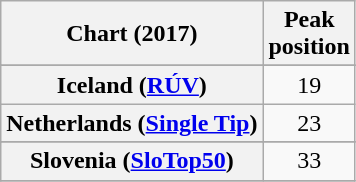<table class="wikitable plainrowheaders sortable" style="text-align:center">
<tr>
<th scope="col">Chart (2017)</th>
<th scope="col">Peak<br>position</th>
</tr>
<tr>
</tr>
<tr>
</tr>
<tr>
<th scope="row">Iceland (<a href='#'>RÚV</a>)</th>
<td>19</td>
</tr>
<tr>
<th scope="row">Netherlands (<a href='#'>Single Tip</a>)</th>
<td>23</td>
</tr>
<tr>
</tr>
<tr>
<th scope="row">Slovenia (<a href='#'>SloTop50</a>)</th>
<td>33</td>
</tr>
<tr>
</tr>
</table>
